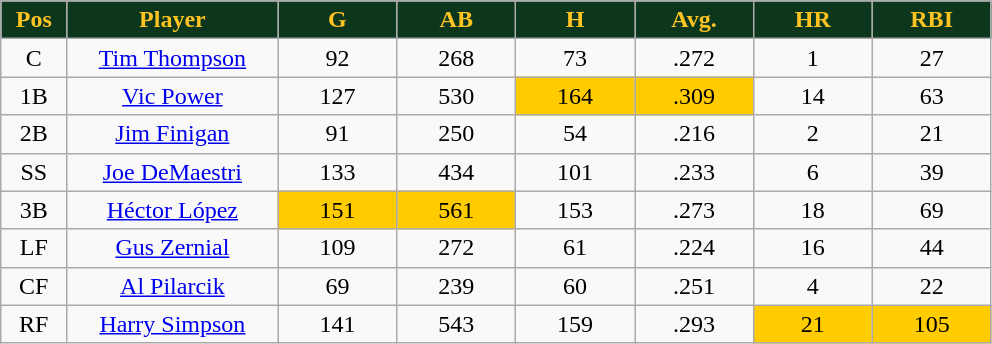<table class="wikitable sortable">
<tr>
<th style="background:#0C371D;color:#ffc322;" width="5%">Pos</th>
<th style="background:#0C371D;color:#ffc322;" width="16%">Player</th>
<th style="background:#0C371D;color:#ffc322;" width="9%">G</th>
<th style="background:#0C371D;color:#ffc322;" width="9%">AB</th>
<th style="background:#0C371D;color:#ffc322;" width="9%">H</th>
<th style="background:#0C371D;color:#ffc322;" width="9%">Avg.</th>
<th style="background:#0C371D;color:#ffc322;" width="9%">HR</th>
<th style="background:#0C371D;color:#ffc322;" width="9%">RBI</th>
</tr>
<tr align="center">
<td>C</td>
<td><a href='#'>Tim Thompson</a></td>
<td>92</td>
<td>268</td>
<td>73</td>
<td>.272</td>
<td>1</td>
<td>27</td>
</tr>
<tr align="center">
<td>1B</td>
<td><a href='#'>Vic Power</a></td>
<td>127</td>
<td>530</td>
<td bgcolor="#FFCC00">164</td>
<td bgcolor="#FFCC00">.309</td>
<td>14</td>
<td>63</td>
</tr>
<tr align="center">
<td>2B</td>
<td><a href='#'>Jim Finigan</a></td>
<td>91</td>
<td>250</td>
<td>54</td>
<td>.216</td>
<td>2</td>
<td>21</td>
</tr>
<tr align="center">
<td>SS</td>
<td><a href='#'>Joe DeMaestri</a></td>
<td>133</td>
<td>434</td>
<td>101</td>
<td>.233</td>
<td>6</td>
<td>39</td>
</tr>
<tr align="center">
<td>3B</td>
<td><a href='#'>Héctor López</a></td>
<td bgcolor="#FFCC00">151</td>
<td bgcolor="#FFCC00">561</td>
<td>153</td>
<td>.273</td>
<td>18</td>
<td>69</td>
</tr>
<tr align="center">
<td>LF</td>
<td><a href='#'>Gus Zernial</a></td>
<td>109</td>
<td>272</td>
<td>61</td>
<td>.224</td>
<td>16</td>
<td>44</td>
</tr>
<tr align="center">
<td>CF</td>
<td><a href='#'>Al Pilarcik</a></td>
<td>69</td>
<td>239</td>
<td>60</td>
<td>.251</td>
<td>4</td>
<td>22</td>
</tr>
<tr align="center">
<td>RF</td>
<td><a href='#'>Harry Simpson</a></td>
<td>141</td>
<td>543</td>
<td>159</td>
<td>.293</td>
<td bgcolor="#FFCCOO">21</td>
<td bgcolor="#FFCC00">105</td>
</tr>
</table>
